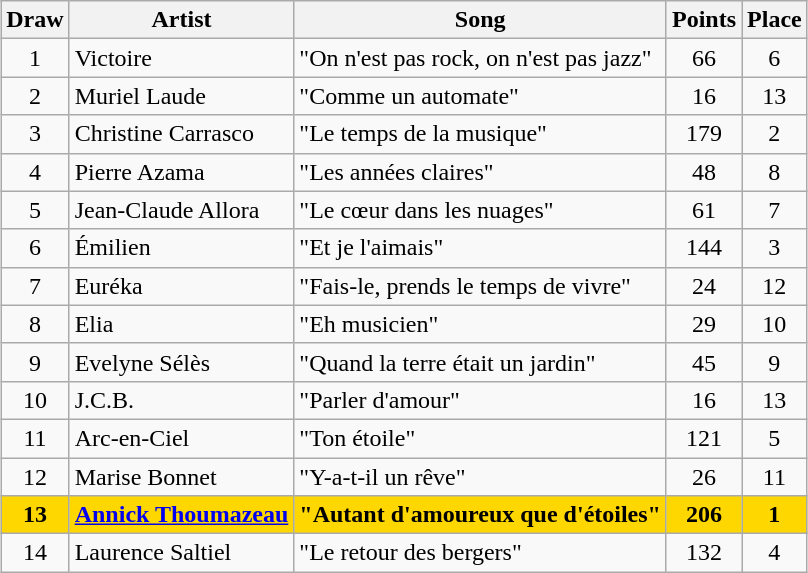<table class="sortable wikitable" style="margin: 1em auto 1em auto; text-align:center">
<tr>
<th>Draw</th>
<th>Artist</th>
<th>Song</th>
<th>Points</th>
<th>Place</th>
</tr>
<tr>
<td>1</td>
<td align="left">Victoire</td>
<td align="left">"On n'est pas rock, on n'est pas jazz"</td>
<td>66</td>
<td>6</td>
</tr>
<tr>
<td>2</td>
<td align="left">Muriel Laude</td>
<td align="left">"Comme un automate"</td>
<td>16</td>
<td>13</td>
</tr>
<tr>
<td>3</td>
<td align="left">Christine Carrasco</td>
<td align="left">"Le temps de la musique"</td>
<td>179</td>
<td>2</td>
</tr>
<tr>
<td>4</td>
<td align="left">Pierre Azama</td>
<td align="left">"Les années claires"</td>
<td>48</td>
<td>8</td>
</tr>
<tr>
<td>5</td>
<td align="left">Jean-Claude Allora</td>
<td align="left">"Le cœur dans les nuages"</td>
<td>61</td>
<td>7</td>
</tr>
<tr>
<td>6</td>
<td align="left">Émilien</td>
<td align="left">"Et je l'aimais"</td>
<td>144</td>
<td>3</td>
</tr>
<tr>
<td>7</td>
<td align="left">Euréka</td>
<td align="left">"Fais-le, prends le temps de vivre"</td>
<td>24</td>
<td>12</td>
</tr>
<tr>
<td>8</td>
<td align="left">Elia</td>
<td align="left">"Eh musicien"</td>
<td>29</td>
<td>10</td>
</tr>
<tr>
<td>9</td>
<td align="left">Evelyne Sélès</td>
<td align="left">"Quand la terre était un jardin"</td>
<td>45</td>
<td>9</td>
</tr>
<tr>
<td>10</td>
<td align="left">J.C.B.</td>
<td align="left">"Parler d'amour"</td>
<td>16</td>
<td>13</td>
</tr>
<tr>
<td>11</td>
<td align="left">Arc-en-Ciel</td>
<td align="left">"Ton étoile"</td>
<td>121</td>
<td>5</td>
</tr>
<tr>
<td>12</td>
<td align="left">Marise Bonnet</td>
<td align="left">"Y-a-t-il un rêve"</td>
<td>26</td>
<td>11</td>
</tr>
<tr style="font-weight:bold; background:gold;">
<td>13</td>
<td align="left"><a href='#'>Annick Thoumazeau</a></td>
<td align="left">"Autant d'amoureux que d'étoiles"</td>
<td>206</td>
<td>1</td>
</tr>
<tr>
<td>14</td>
<td align="left">Laurence Saltiel</td>
<td align="left">"Le retour des bergers"</td>
<td>132</td>
<td>4</td>
</tr>
</table>
